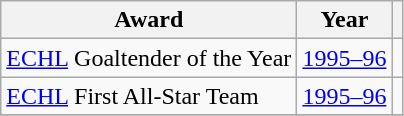<table class="wikitable">
<tr>
<th>Award</th>
<th>Year</th>
<th></th>
</tr>
<tr>
<td><a href='#'>ECHL</a> Goaltender of the Year</td>
<td><a href='#'>1995–96</a></td>
<td></td>
</tr>
<tr>
<td><a href='#'>ECHL</a> First All-Star Team</td>
<td><a href='#'>1995–96</a></td>
<td></td>
</tr>
<tr>
</tr>
</table>
